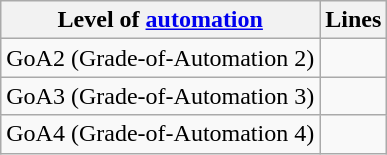<table class="wikitable">
<tr>
<th>Level of <a href='#'>automation</a></th>
<th> Lines</th>
</tr>
<tr>
<td>GoA2 (Grade-of-Automation 2)</td>
<td>          </td>
</tr>
<tr>
<td>GoA3 (Grade-of-Automation 3)</td>
<td>  </td>
</tr>
<tr>
<td>GoA4 (Grade-of-Automation 4)</td>
<td>    </td>
</tr>
</table>
